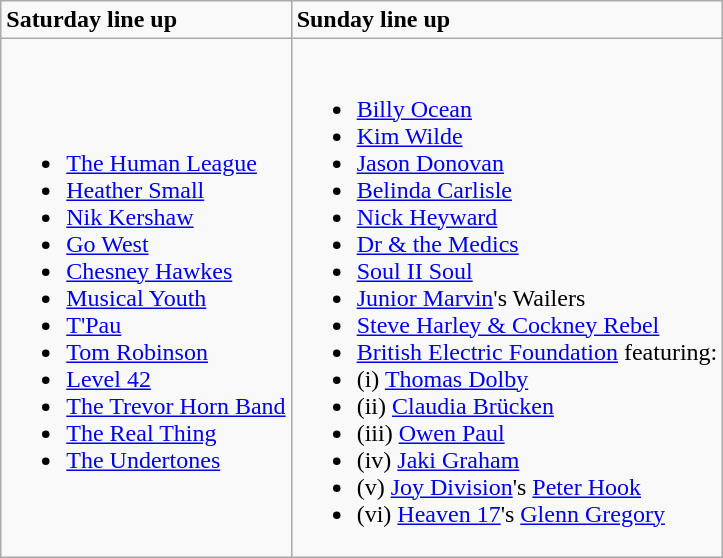<table class="wikitable">
<tr>
<td><strong>Saturday line up</strong></td>
<td><strong>Sunday line up</strong></td>
</tr>
<tr>
<td><br><ul><li><a href='#'>The Human League</a></li><li><a href='#'>Heather Small</a></li><li><a href='#'>Nik Kershaw</a></li><li><a href='#'>Go West</a></li><li><a href='#'>Chesney Hawkes</a></li><li><a href='#'>Musical Youth</a></li><li><a href='#'>T'Pau</a></li><li><a href='#'>Tom Robinson</a></li><li><a href='#'>Level 42</a></li><li><a href='#'>The Trevor Horn Band</a></li><li><a href='#'>The Real Thing</a></li><li><a href='#'>The Undertones</a></li></ul></td>
<td><br><ul><li><a href='#'>Billy Ocean</a></li><li><a href='#'>Kim Wilde</a></li><li><a href='#'>Jason Donovan</a></li><li><a href='#'>Belinda Carlisle</a></li><li><a href='#'>Nick Heyward</a></li><li><a href='#'>Dr & the Medics</a></li><li><a href='#'>Soul II Soul</a></li><li><a href='#'>Junior Marvin</a>'s Wailers</li><li><a href='#'>Steve Harley & Cockney Rebel</a></li><li><a href='#'>British Electric Foundation</a> featuring:</li><li>(i) <a href='#'>Thomas Dolby</a></li><li>(ii) <a href='#'>Claudia Brücken</a></li><li>(iii) <a href='#'>Owen Paul</a></li><li>(iv) <a href='#'>Jaki Graham</a></li><li>(v) <a href='#'>Joy Division</a>'s <a href='#'>Peter Hook</a></li><li>(vi) <a href='#'>Heaven 17</a>'s <a href='#'>Glenn Gregory</a></li></ul></td>
</tr>
</table>
